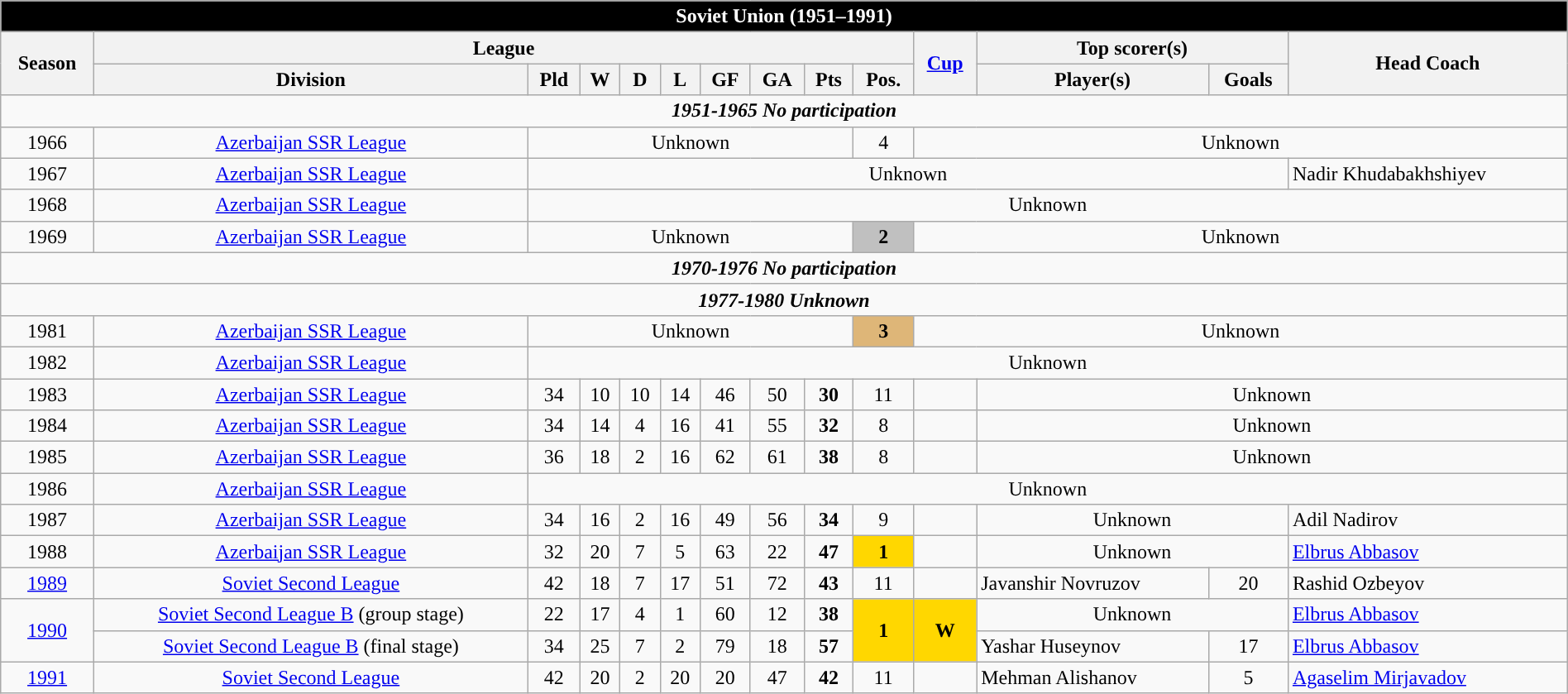<table class="wikitable" width="100%" style="text-align: center;">
<tr align=center style="background:#000000; font-weight:bold; color:#FFFFFF">
<td colspan=14> Soviet Union (1951–1991)</td>
</tr>
<tr align=center style="background:#efefef; font-weight:bold;">
</tr>
<tr>
<th rowspan="2">Season</th>
<th colspan="9">League</th>
<th rowspan="2"><a href='#'>Cup</a></th>
<th colspan="2">Top scorer(s)</th>
<th rowspan="2">Head Coach</th>
</tr>
<tr>
<th>Division</th>
<th>Pld</th>
<th>W</th>
<th>D</th>
<th>L</th>
<th>GF</th>
<th>GA</th>
<th>Pts</th>
<th>Pos.</th>
<th>Player(s)</th>
<th>Goals</th>
</tr>
<tr>
<td colspan=14><strong><em>1951-1965 No participation</em></strong></td>
</tr>
<tr>
<td>1966</td>
<td><a href='#'>Azerbaijan SSR League</a></td>
<td colspan=7>Unknown</td>
<td>4</td>
<td colspan=4>Unknown</td>
</tr>
<tr>
<td>1967</td>
<td><a href='#'>Azerbaijan SSR League</a></td>
<td colspan=11>Unknown</td>
<td align="left"> Nadir Khudabakhshiyev</td>
</tr>
<tr>
<td>1968</td>
<td><a href='#'>Azerbaijan SSR League</a></td>
<td colspan=12>Unknown</td>
</tr>
<tr>
<td>1969</td>
<td><a href='#'>Azerbaijan SSR League</a></td>
<td colspan=7>Unknown</td>
<td style="background:silver;"><strong>2</strong></td>
<td colspan=4>Unknown</td>
</tr>
<tr>
<td colspan=14><strong><em>1970-1976 No participation </em></strong></td>
</tr>
<tr>
<td colspan=14><strong><em>1977-1980 Unknown</em></strong></td>
</tr>
<tr>
<td>1981</td>
<td><a href='#'>Azerbaijan SSR League</a></td>
<td colspan=7>Unknown</td>
<td style="background:#deb678;"><strong>3</strong></td>
<td colspan=4>Unknown</td>
</tr>
<tr>
<td>1982</td>
<td><a href='#'>Azerbaijan SSR League</a></td>
<td colspan=12>Unknown</td>
</tr>
<tr>
<td>1983</td>
<td><a href='#'>Azerbaijan SSR League</a></td>
<td>34</td>
<td>10</td>
<td>10</td>
<td>14</td>
<td>46</td>
<td>50</td>
<td><strong>30</strong></td>
<td>11</td>
<td></td>
<td colspan=3>Unknown</td>
</tr>
<tr>
<td>1984</td>
<td><a href='#'>Azerbaijan SSR League</a></td>
<td>34</td>
<td>14</td>
<td>4</td>
<td>16</td>
<td>41</td>
<td>55</td>
<td><strong>32</strong></td>
<td>8</td>
<td></td>
<td colspan=3>Unknown</td>
</tr>
<tr>
<td>1985</td>
<td><a href='#'>Azerbaijan SSR League</a></td>
<td>36</td>
<td>18</td>
<td>2</td>
<td>16</td>
<td>62</td>
<td>61</td>
<td><strong>38</strong></td>
<td>8</td>
<td></td>
<td colspan=3>Unknown</td>
</tr>
<tr>
<td>1986</td>
<td><a href='#'>Azerbaijan SSR League</a></td>
<td colspan=12>Unknown</td>
</tr>
<tr>
<td>1987</td>
<td><a href='#'>Azerbaijan SSR League</a></td>
<td>34</td>
<td>16</td>
<td>2</td>
<td>16</td>
<td>49</td>
<td>56</td>
<td><strong>34</strong></td>
<td>9</td>
<td></td>
<td colspan=2>Unknown</td>
<td align="left"> Adil Nadirov</td>
</tr>
<tr>
<td>1988</td>
<td><a href='#'>Azerbaijan SSR League</a></td>
<td>32</td>
<td>20</td>
<td>7</td>
<td>5</td>
<td>63</td>
<td>22</td>
<td><strong>47</strong></td>
<td style="background:gold;"><strong>1</strong></td>
<td></td>
<td colspan=2>Unknown</td>
<td align="left"> <a href='#'>Elbrus Abbasov</a></td>
</tr>
<tr>
<td><a href='#'>1989</a></td>
<td><a href='#'>Soviet Second League</a></td>
<td>42</td>
<td>18</td>
<td>7</td>
<td>17</td>
<td>51</td>
<td>72</td>
<td><strong>43</strong></td>
<td>11</td>
<td -></td>
<td align="left"> Javanshir Novruzov</td>
<td>20</td>
<td align="left"> Rashid Ozbeyov</td>
</tr>
<tr>
<td rowspan=2><a href='#'>1990</a></td>
<td><a href='#'>Soviet Second League B</a> (group stage)</td>
<td>22</td>
<td>17</td>
<td>4</td>
<td>1</td>
<td>60</td>
<td>12</td>
<td><strong>38</strong></td>
<td rowspan=2 bgcolor=Gold><strong>1</strong></td>
<td rowspan=2 bgcolor=Gold><strong>W</strong></td>
<td colspan=2>Unknown</td>
<td align="left"> <a href='#'>Elbrus Abbasov</a></td>
</tr>
<tr>
<td><a href='#'>Soviet Second League B</a> (final stage)</td>
<td>34</td>
<td>25</td>
<td>7</td>
<td>2</td>
<td>79</td>
<td>18</td>
<td><strong>57</strong></td>
<td align="left"> Yashar Huseynov</td>
<td>17</td>
<td align="left"> <a href='#'>Elbrus Abbasov</a></td>
</tr>
<tr>
<td><a href='#'>1991</a></td>
<td><a href='#'>Soviet Second League</a></td>
<td>42</td>
<td>20</td>
<td>2</td>
<td>20</td>
<td>20</td>
<td>47</td>
<td><strong>42</strong></td>
<td>11</td>
<td></td>
<td align="left"> Mehman Alishanov</td>
<td>5</td>
<td align="left"> <a href='#'>Agaselim Mirjavadov</a></td>
</tr>
</table>
